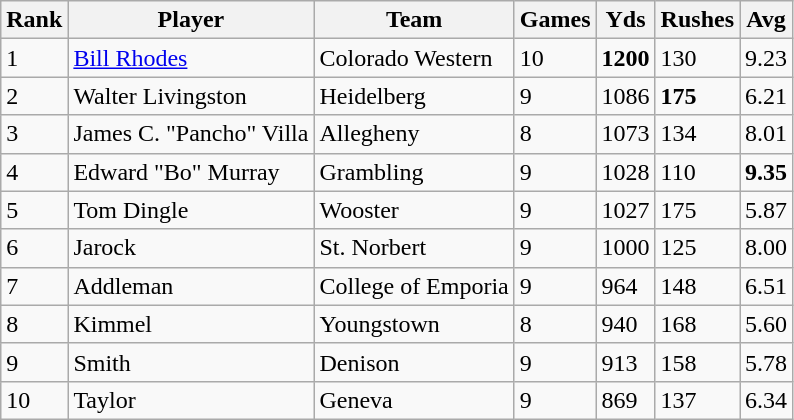<table class="wikitable sortable">
<tr>
<th>Rank</th>
<th>Player</th>
<th>Team</th>
<th>Games</th>
<th>Yds</th>
<th>Rushes</th>
<th>Avg</th>
</tr>
<tr>
<td>1</td>
<td><a href='#'>Bill Rhodes</a></td>
<td>Colorado Western</td>
<td>10</td>
<td><strong>1200</strong></td>
<td>130</td>
<td>9.23</td>
</tr>
<tr>
<td>2</td>
<td>Walter Livingston</td>
<td>Heidelberg</td>
<td>9</td>
<td>1086</td>
<td><strong>175</strong></td>
<td>6.21</td>
</tr>
<tr>
<td>3</td>
<td>James C. "Pancho" Villa</td>
<td>Allegheny</td>
<td>8</td>
<td>1073</td>
<td>134</td>
<td>8.01</td>
</tr>
<tr>
<td>4</td>
<td>Edward "Bo" Murray</td>
<td>Grambling</td>
<td>9</td>
<td>1028</td>
<td>110</td>
<td><strong>9.35</strong></td>
</tr>
<tr>
<td>5</td>
<td>Tom Dingle</td>
<td>Wooster</td>
<td>9</td>
<td>1027</td>
<td>175</td>
<td>5.87</td>
</tr>
<tr>
<td>6</td>
<td>Jarock</td>
<td>St. Norbert</td>
<td>9</td>
<td>1000</td>
<td>125</td>
<td>8.00</td>
</tr>
<tr>
<td>7</td>
<td>Addleman</td>
<td>College of Emporia</td>
<td>9</td>
<td>964</td>
<td>148</td>
<td>6.51</td>
</tr>
<tr>
<td>8</td>
<td>Kimmel</td>
<td>Youngstown</td>
<td>8</td>
<td>940</td>
<td>168</td>
<td>5.60</td>
</tr>
<tr>
<td>9</td>
<td>Smith</td>
<td>Denison</td>
<td>9</td>
<td>913</td>
<td>158</td>
<td>5.78</td>
</tr>
<tr>
<td>10</td>
<td>Taylor</td>
<td>Geneva</td>
<td>9</td>
<td>869</td>
<td>137</td>
<td>6.34</td>
</tr>
</table>
